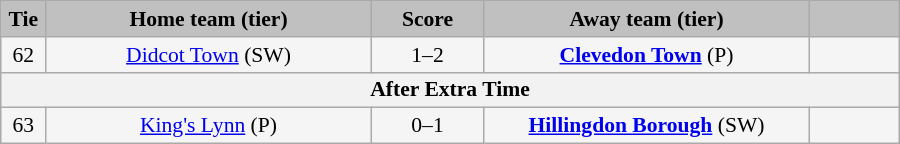<table class="wikitable" style="width: 600px; background:WhiteSmoke; text-align:center; font-size:90%">
<tr>
<td scope="col" style="width:  5.00%; background:silver;"><strong>Tie</strong></td>
<td scope="col" style="width: 36.25%; background:silver;"><strong>Home team (tier)</strong></td>
<td scope="col" style="width: 12.50%; background:silver;"><strong>Score</strong></td>
<td scope="col" style="width: 36.25%; background:silver;"><strong>Away team (tier)</strong></td>
<td scope="col" style="width: 10.00%; background:silver;"><strong></strong></td>
</tr>
<tr>
<td>62</td>
<td><a href='#'>Didcot Town</a> (SW)</td>
<td>1–2</td>
<td><strong><a href='#'>Clevedon Town</a></strong> (P)</td>
</tr>
<tr>
<th colspan="5">After Extra Time</th>
</tr>
<tr>
<td>63</td>
<td><a href='#'>King's Lynn</a> (P)</td>
<td>0–1</td>
<td><strong><a href='#'>Hillingdon Borough</a></strong> (SW)</td>
</tr>
</table>
